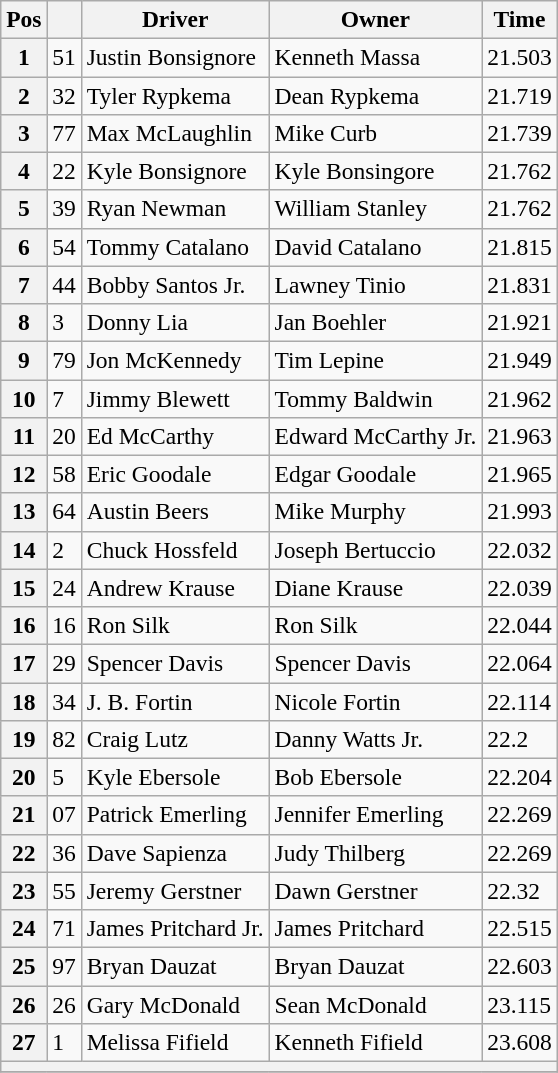<table class="wikitable" style="font-size:98%">
<tr>
<th>Pos</th>
<th></th>
<th>Driver</th>
<th>Owner</th>
<th>Time</th>
</tr>
<tr>
<th>1</th>
<td>51</td>
<td>Justin Bonsignore</td>
<td>Kenneth Massa</td>
<td>21.503</td>
</tr>
<tr>
<th>2</th>
<td>32</td>
<td>Tyler Rypkema</td>
<td>Dean Rypkema</td>
<td>21.719</td>
</tr>
<tr>
<th>3</th>
<td>77</td>
<td>Max McLaughlin</td>
<td>Mike Curb</td>
<td>21.739</td>
</tr>
<tr>
<th>4</th>
<td>22</td>
<td>Kyle Bonsignore</td>
<td>Kyle Bonsingore</td>
<td>21.762</td>
</tr>
<tr>
<th>5</th>
<td>39</td>
<td>Ryan Newman</td>
<td>William Stanley</td>
<td>21.762</td>
</tr>
<tr>
<th>6</th>
<td>54</td>
<td>Tommy Catalano</td>
<td>David Catalano</td>
<td>21.815</td>
</tr>
<tr>
<th>7</th>
<td>44</td>
<td>Bobby Santos Jr.</td>
<td>Lawney Tinio</td>
<td>21.831</td>
</tr>
<tr>
<th>8</th>
<td>3</td>
<td>Donny Lia</td>
<td>Jan Boehler</td>
<td>21.921</td>
</tr>
<tr>
<th>9</th>
<td>79</td>
<td>Jon McKennedy</td>
<td>Tim Lepine</td>
<td>21.949</td>
</tr>
<tr>
<th>10</th>
<td>7</td>
<td>Jimmy Blewett</td>
<td>Tommy Baldwin</td>
<td>21.962</td>
</tr>
<tr>
<th>11</th>
<td>20</td>
<td>Ed McCarthy</td>
<td>Edward McCarthy Jr.</td>
<td>21.963</td>
</tr>
<tr>
<th>12</th>
<td>58</td>
<td>Eric Goodale</td>
<td>Edgar Goodale</td>
<td>21.965</td>
</tr>
<tr>
<th>13</th>
<td>64</td>
<td>Austin Beers</td>
<td>Mike Murphy</td>
<td>21.993</td>
</tr>
<tr>
<th>14</th>
<td>2</td>
<td>Chuck Hossfeld</td>
<td>Joseph Bertuccio</td>
<td>22.032</td>
</tr>
<tr>
<th>15</th>
<td>24</td>
<td>Andrew Krause</td>
<td>Diane Krause</td>
<td>22.039</td>
</tr>
<tr>
<th>16</th>
<td>16</td>
<td>Ron Silk</td>
<td>Ron Silk</td>
<td>22.044</td>
</tr>
<tr>
<th>17</th>
<td>29</td>
<td>Spencer Davis</td>
<td>Spencer Davis</td>
<td>22.064</td>
</tr>
<tr>
<th>18</th>
<td>34</td>
<td>J. B. Fortin</td>
<td>Nicole Fortin</td>
<td>22.114</td>
</tr>
<tr>
<th>19</th>
<td>82</td>
<td>Craig Lutz</td>
<td>Danny Watts Jr.</td>
<td>22.2</td>
</tr>
<tr>
<th>20</th>
<td>5</td>
<td>Kyle Ebersole</td>
<td>Bob Ebersole</td>
<td>22.204</td>
</tr>
<tr>
<th>21</th>
<td>07</td>
<td>Patrick Emerling</td>
<td>Jennifer Emerling</td>
<td>22.269</td>
</tr>
<tr>
<th>22</th>
<td>36</td>
<td>Dave Sapienza</td>
<td>Judy Thilberg</td>
<td>22.269</td>
</tr>
<tr>
<th>23</th>
<td>55</td>
<td>Jeremy Gerstner</td>
<td>Dawn Gerstner</td>
<td>22.32</td>
</tr>
<tr>
<th>24</th>
<td>71</td>
<td>James Pritchard Jr.</td>
<td>James Pritchard</td>
<td>22.515</td>
</tr>
<tr>
<th>25</th>
<td>97</td>
<td>Bryan Dauzat</td>
<td>Bryan Dauzat</td>
<td>22.603</td>
</tr>
<tr>
<th>26</th>
<td>26</td>
<td>Gary McDonald</td>
<td>Sean McDonald</td>
<td>23.115</td>
</tr>
<tr>
<th>27</th>
<td>1</td>
<td>Melissa Fifield</td>
<td>Kenneth Fifield</td>
<td>23.608</td>
</tr>
<tr>
<th colspan="6"></th>
</tr>
<tr>
</tr>
</table>
